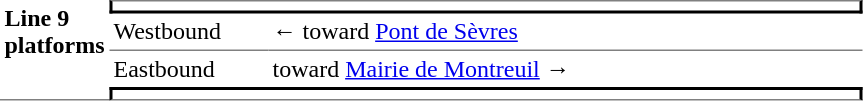<table border=0 cellspacing=0 cellpadding=3>
<tr>
<td style="border-bottom:solid 1px gray;" width=50 rowspan=10 valign=top><strong>Line 9 platforms</strong></td>
<td style="border-top:solid 1px gray;border-right:solid 2px black;border-left:solid 2px black;border-bottom:solid 2px black;text-align:center;" colspan=2></td>
</tr>
<tr>
<td style="border-bottom:solid 1px gray;" width=100>Westbound</td>
<td style="border-bottom:solid 1px gray;" width=390>←   toward <a href='#'>Pont de Sèvres</a> </td>
</tr>
<tr>
<td>Eastbound</td>
<td>   toward <a href='#'>Mairie de Montreuil</a>  →</td>
</tr>
<tr>
<td style="border-top:solid 2px black;border-right:solid 2px black;border-left:solid 2px black;border-bottom:solid 1px gray;text-align:center;" colspan=2></td>
</tr>
</table>
